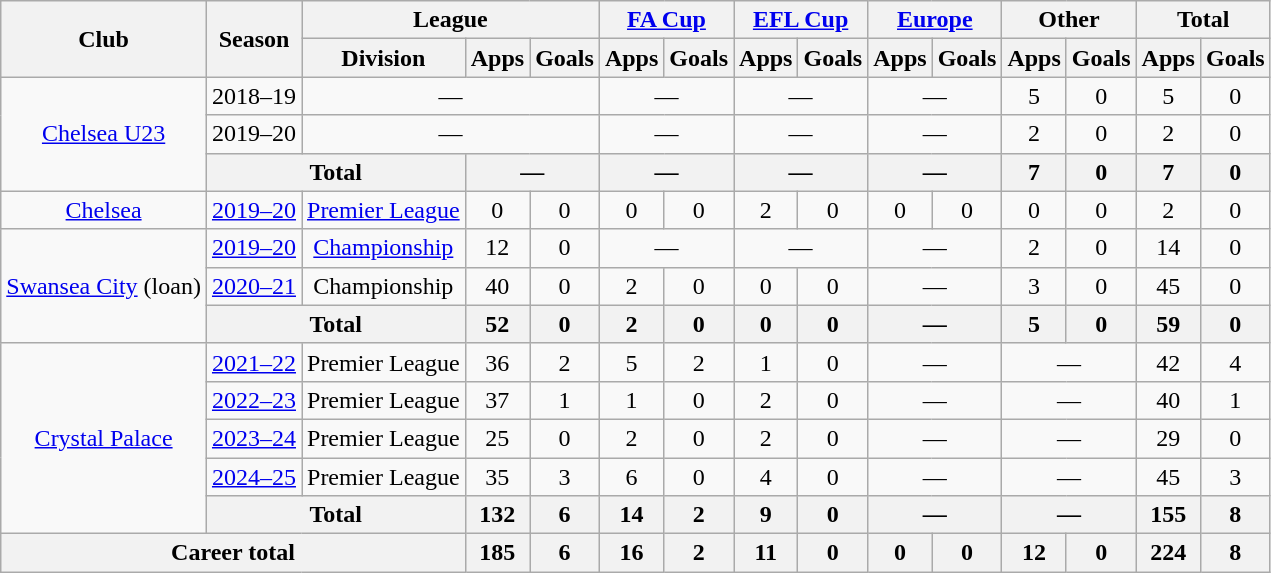<table class="wikitable" style="text-align: center;">
<tr>
<th rowspan="2">Club</th>
<th rowspan="2">Season</th>
<th colspan="3">League</th>
<th colspan="2"><a href='#'>FA Cup</a></th>
<th colspan="2"><a href='#'>EFL Cup</a></th>
<th colspan="2"><a href='#'>Europe</a></th>
<th colspan="2">Other</th>
<th colspan="2">Total</th>
</tr>
<tr>
<th>Division</th>
<th>Apps</th>
<th>Goals</th>
<th>Apps</th>
<th>Goals</th>
<th>Apps</th>
<th>Goals</th>
<th>Apps</th>
<th>Goals</th>
<th>Apps</th>
<th>Goals</th>
<th>Apps</th>
<th>Goals</th>
</tr>
<tr>
<td rowspan="3"><a href='#'>Chelsea U23</a></td>
<td>2018–19</td>
<td colspan="3">—</td>
<td colspan="2">—</td>
<td colspan="2">—</td>
<td colspan="2">—</td>
<td>5</td>
<td>0</td>
<td>5</td>
<td>0</td>
</tr>
<tr>
<td>2019–20</td>
<td colspan="3">—</td>
<td colspan="2">—</td>
<td colspan="2">—</td>
<td colspan="2">—</td>
<td>2</td>
<td>0</td>
<td>2</td>
<td>0</td>
</tr>
<tr>
<th colspan="2">Total</th>
<th colspan="2">—</th>
<th colspan="2">—</th>
<th colspan="2">—</th>
<th colspan="2">—</th>
<th>7</th>
<th>0</th>
<th>7</th>
<th>0</th>
</tr>
<tr>
<td><a href='#'>Chelsea</a></td>
<td><a href='#'>2019–20</a></td>
<td><a href='#'>Premier League</a></td>
<td>0</td>
<td>0</td>
<td>0</td>
<td>0</td>
<td>2</td>
<td>0</td>
<td>0</td>
<td>0</td>
<td>0</td>
<td>0</td>
<td>2</td>
<td>0</td>
</tr>
<tr>
<td rowspan="3"><a href='#'>Swansea City</a> (loan)</td>
<td><a href='#'>2019–20</a></td>
<td><a href='#'>Championship</a></td>
<td>12</td>
<td>0</td>
<td colspan="2">—</td>
<td colspan="2">—</td>
<td colspan="2">—</td>
<td>2</td>
<td>0</td>
<td>14</td>
<td>0</td>
</tr>
<tr>
<td><a href='#'>2020–21</a></td>
<td>Championship</td>
<td>40</td>
<td>0</td>
<td>2</td>
<td>0</td>
<td>0</td>
<td>0</td>
<td colspan="2">—</td>
<td>3</td>
<td>0</td>
<td>45</td>
<td>0</td>
</tr>
<tr>
<th colspan="2">Total</th>
<th>52</th>
<th>0</th>
<th>2</th>
<th>0</th>
<th>0</th>
<th>0</th>
<th colspan="2">—</th>
<th>5</th>
<th>0</th>
<th>59</th>
<th>0</th>
</tr>
<tr>
<td rowspan="5"><a href='#'>Crystal Palace</a></td>
<td><a href='#'>2021–22</a></td>
<td>Premier League</td>
<td>36</td>
<td>2</td>
<td>5</td>
<td>2</td>
<td>1</td>
<td>0</td>
<td colspan="2">—</td>
<td colspan="2">—</td>
<td>42</td>
<td>4</td>
</tr>
<tr>
<td><a href='#'>2022–23</a></td>
<td>Premier League</td>
<td>37</td>
<td>1</td>
<td>1</td>
<td>0</td>
<td>2</td>
<td>0</td>
<td colspan="2">—</td>
<td colspan="2">—</td>
<td>40</td>
<td>1</td>
</tr>
<tr>
<td><a href='#'>2023–24</a></td>
<td>Premier League</td>
<td>25</td>
<td>0</td>
<td>2</td>
<td>0</td>
<td>2</td>
<td>0</td>
<td colspan="2">—</td>
<td colspan="2">—</td>
<td>29</td>
<td>0</td>
</tr>
<tr>
<td><a href='#'>2024–25</a></td>
<td>Premier League</td>
<td>35</td>
<td>3</td>
<td>6</td>
<td>0</td>
<td>4</td>
<td>0</td>
<td colspan="2">—</td>
<td colspan="2">—</td>
<td>45</td>
<td>3</td>
</tr>
<tr>
<th colspan="2">Total</th>
<th>132</th>
<th>6</th>
<th>14</th>
<th>2</th>
<th>9</th>
<th>0</th>
<th colspan="2">—</th>
<th colspan="2">—</th>
<th>155</th>
<th>8</th>
</tr>
<tr>
<th colspan="3">Career total</th>
<th>185</th>
<th>6</th>
<th>16</th>
<th>2</th>
<th>11</th>
<th>0</th>
<th>0</th>
<th>0</th>
<th>12</th>
<th>0</th>
<th>224</th>
<th>8</th>
</tr>
</table>
